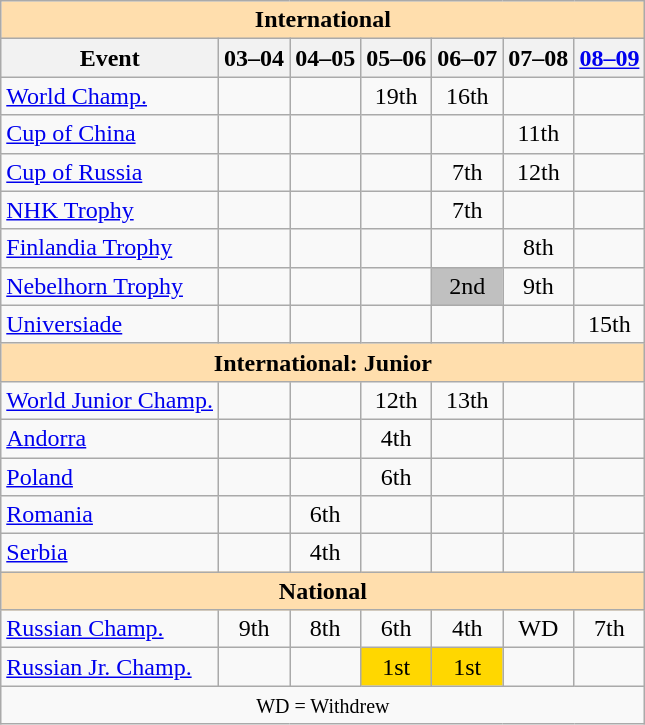<table class="wikitable" style="text-align:center">
<tr>
<th style="background-color: #ffdead; " colspan=7 align=center>International</th>
</tr>
<tr>
<th>Event</th>
<th>03–04</th>
<th>04–05</th>
<th>05–06</th>
<th>06–07</th>
<th>07–08</th>
<th><a href='#'>08–09</a></th>
</tr>
<tr>
<td align=left><a href='#'>World Champ.</a></td>
<td></td>
<td></td>
<td>19th</td>
<td>16th</td>
<td></td>
<td></td>
</tr>
<tr>
<td align=left> <a href='#'>Cup of China</a></td>
<td></td>
<td></td>
<td></td>
<td></td>
<td>11th</td>
<td></td>
</tr>
<tr>
<td align=left> <a href='#'>Cup of Russia</a></td>
<td></td>
<td></td>
<td></td>
<td>7th</td>
<td>12th</td>
<td></td>
</tr>
<tr>
<td align=left> <a href='#'>NHK Trophy</a></td>
<td></td>
<td></td>
<td></td>
<td>7th</td>
<td></td>
<td></td>
</tr>
<tr>
<td align=left><a href='#'>Finlandia Trophy</a></td>
<td></td>
<td></td>
<td></td>
<td></td>
<td>8th</td>
<td></td>
</tr>
<tr>
<td align=left><a href='#'>Nebelhorn Trophy</a></td>
<td></td>
<td></td>
<td></td>
<td bgcolor=silver>2nd</td>
<td>9th</td>
<td></td>
</tr>
<tr>
<td align=left><a href='#'>Universiade</a></td>
<td></td>
<td></td>
<td></td>
<td></td>
<td></td>
<td>15th</td>
</tr>
<tr>
<th style="background-color: #ffdead; " colspan=7 align=center>International: Junior</th>
</tr>
<tr>
<td align=left><a href='#'>World Junior Champ.</a></td>
<td></td>
<td></td>
<td>12th</td>
<td>13th</td>
<td></td>
<td></td>
</tr>
<tr>
<td align=left> <a href='#'>Andorra</a></td>
<td></td>
<td></td>
<td>4th</td>
<td></td>
<td></td>
<td></td>
</tr>
<tr>
<td align=left> <a href='#'>Poland</a></td>
<td></td>
<td></td>
<td>6th</td>
<td></td>
<td></td>
<td></td>
</tr>
<tr>
<td align=left> <a href='#'>Romania</a></td>
<td></td>
<td>6th</td>
<td></td>
<td></td>
<td></td>
<td></td>
</tr>
<tr>
<td align=left> <a href='#'>Serbia</a></td>
<td></td>
<td>4th</td>
<td></td>
<td></td>
<td></td>
<td></td>
</tr>
<tr>
<th style="background-color: #ffdead; " colspan=7 align=center>National</th>
</tr>
<tr>
<td align=left><a href='#'>Russian Champ.</a></td>
<td>9th</td>
<td>8th</td>
<td>6th</td>
<td>4th</td>
<td>WD</td>
<td>7th</td>
</tr>
<tr>
<td align=left><a href='#'>Russian Jr. Champ.</a></td>
<td></td>
<td></td>
<td bgcolor=gold>1st</td>
<td bgcolor=gold>1st</td>
<td></td>
<td></td>
</tr>
<tr>
<td colspan=7 align=center><small> WD = Withdrew </small></td>
</tr>
</table>
